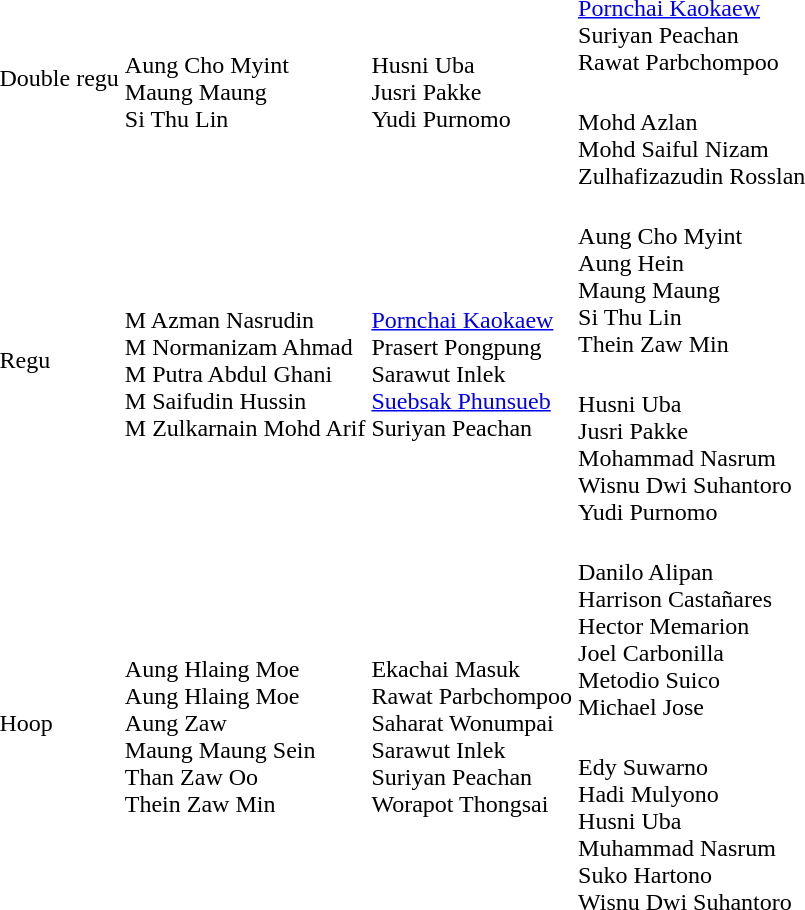<table>
<tr>
<td rowspan=2>Double regu</td>
<td rowspan=2><br>Aung Cho Myint<br>Maung Maung<br>Si Thu Lin</td>
<td rowspan=2><br>Husni Uba<br>Jusri Pakke<br>Yudi Purnomo</td>
<td><br><a href='#'>Pornchai Kaokaew</a><br>Suriyan Peachan<br>Rawat Parbchompoo</td>
</tr>
<tr>
<td nowrap=true><br>Mohd Azlan<br>Mohd Saiful Nizam<br>Zulhafizazudin Rosslan</td>
</tr>
<tr>
<td rowspan=2>Regu</td>
<td rowspan=2 nowrap=true><br>M Azman Nasrudin<br>M Normanizam Ahmad<br>M Putra Abdul Ghani<br>M Saifudin Hussin<br>M Zulkarnain Mohd Arif</td>
<td rowspan=2><br><a href='#'>Pornchai Kaokaew</a><br>Prasert Pongpung<br>Sarawut Inlek<br><a href='#'>Suebsak Phunsueb</a><br>Suriyan Peachan</td>
<td><br>Aung Cho Myint<br>Aung Hein<br>Maung Maung<br>Si Thu Lin<br>Thein Zaw Min</td>
</tr>
<tr>
<td><br>Husni Uba<br>Jusri Pakke<br>Mohammad Nasrum<br>Wisnu Dwi Suhantoro<br>Yudi Purnomo</td>
</tr>
<tr>
<td rowspan=2>Hoop</td>
<td rowspan=2><br>Aung Hlaing Moe<br>Aung Hlaing Moe<br>Aung Zaw<br>Maung Maung Sein<br>Than Zaw Oo<br>Thein Zaw Min</td>
<td rowspan=2 nowrap=true><br>Ekachai Masuk<br>Rawat Parbchompoo<br>Saharat Wonumpai<br>Sarawut Inlek<br>Suriyan Peachan<br>Worapot Thongsai</td>
<td><br>Danilo Alipan<br>Harrison Castañares<br>Hector Memarion<br>Joel Carbonilla<br>Metodio Suico<br>Michael Jose</td>
</tr>
<tr>
<td><br>Edy Suwarno<br>Hadi Mulyono<br>Husni Uba<br>Muhammad Nasrum<br>Suko Hartono<br>Wisnu Dwi Suhantoro</td>
</tr>
</table>
